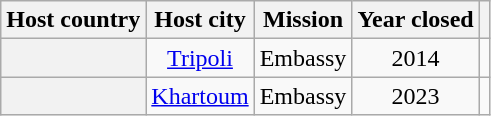<table class="wikitable plainrowheaders" style="text-align:center;">
<tr>
<th scope="col">Host country</th>
<th scope="col">Host city</th>
<th scope="col">Mission</th>
<th scope="col">Year closed</th>
<th scope="col"></th>
</tr>
<tr>
<th scope="row"></th>
<td><a href='#'>Tripoli</a></td>
<td>Embassy</td>
<td>2014</td>
<td></td>
</tr>
<tr>
<th scope="row"></th>
<td><a href='#'>Khartoum</a></td>
<td>Embassy</td>
<td>2023</td>
<td></td>
</tr>
</table>
